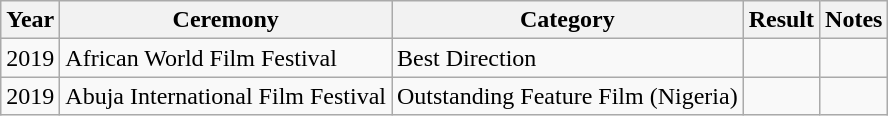<table class="wikitable">
<tr>
<th>Year</th>
<th>Ceremony</th>
<th>Category</th>
<th>Result</th>
<th>Notes</th>
</tr>
<tr>
<td>2019</td>
<td>African World Film Festival</td>
<td>Best Direction</td>
<td></td>
<td></td>
</tr>
<tr>
<td>2019</td>
<td>Abuja International Film Festival</td>
<td>Outstanding Feature Film (Nigeria)</td>
<td></td>
<td></td>
</tr>
</table>
